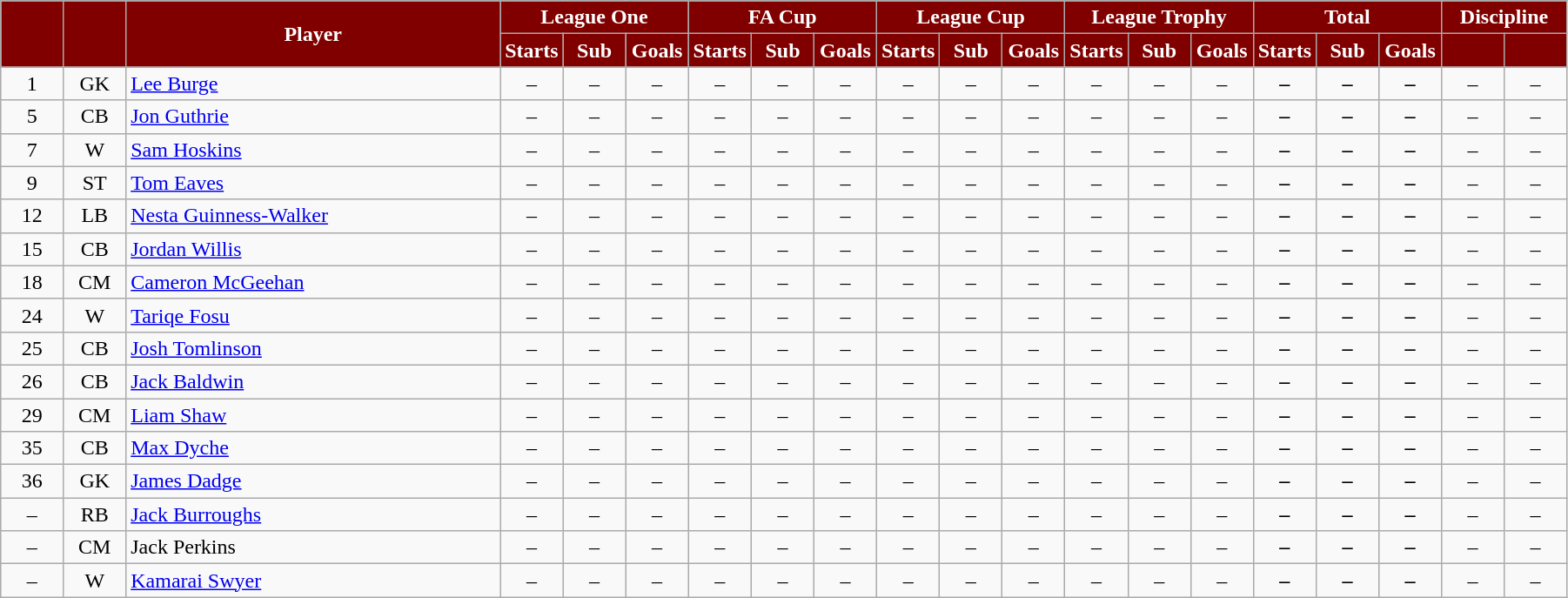<table class="wikitable"  style="text-align:center; font-size:100%; width:95%;">
<tr>
<th rowspan="2" style="background:maroon; color:white;  width: 4%"></th>
<th rowspan="2" style="background:maroon; color:white;  width: 4%"></th>
<th rowspan="2" style="background:maroon; color:white; ">Player</th>
<th colspan="3" style="background:maroon; color:white; ">League One</th>
<th colspan="3" style="background:maroon; color:white; ">FA Cup</th>
<th colspan="3" style="background:maroon; color:white; ">League Cup</th>
<th colspan="3" style="background:maroon; color:white; ">League Trophy</th>
<th colspan="3" style="background:maroon; color:white; ">Total</th>
<th colspan="2" style="background:maroon; color:white; ">Discipline</th>
</tr>
<tr>
<th style="background:maroon; color:white;  width: 4%;">Starts</th>
<th style="background:maroon; color:white;  width: 4%;">Sub</th>
<th style="background:maroon; color:white;  width: 4%;">Goals</th>
<th style="background:maroon; color:white;  width: 4%;">Starts</th>
<th style="background:maroon; color:white;  width: 4%;">Sub</th>
<th style="background:maroon; color:white;  width: 4%;">Goals</th>
<th style="background:maroon; color:white;  width: 4%;">Starts</th>
<th style="background:maroon; color:white;  width: 4%;">Sub</th>
<th style="background:maroon; color:white;  width: 4%;">Goals</th>
<th style="background:maroon; color:white;  width: 4%;">Starts</th>
<th style="background:maroon; color:white;  width: 4%;">Sub</th>
<th style="background:maroon; color:white;  width: 4%;">Goals</th>
<th style="background:maroon; color:white;  width: 4%;">Starts</th>
<th style="background:maroon; color:white;  width: 4%;">Sub</th>
<th style="background:maroon; color:white;  width: 4%;">Goals</th>
<th style="background:maroon; color:white;  width: 4%;"></th>
<th style="background:maroon; color:white;  width: 4%;"></th>
</tr>
<tr>
<td>1</td>
<td>GK</td>
<td style="text-align:left;"><a href='#'>Lee Burge</a></td>
<td>–</td>
<td>–</td>
<td>–</td>
<td>–</td>
<td>–</td>
<td>–</td>
<td>–</td>
<td>–</td>
<td>–</td>
<td>–</td>
<td>–</td>
<td>–</td>
<td><strong>–</strong></td>
<td><strong>–</strong></td>
<td><strong>–</strong></td>
<td>–</td>
<td>–</td>
</tr>
<tr>
<td>5</td>
<td>CB</td>
<td style="text-align:left;"><a href='#'>Jon Guthrie</a></td>
<td>–</td>
<td>–</td>
<td>–</td>
<td>–</td>
<td>–</td>
<td>–</td>
<td>–</td>
<td>–</td>
<td>–</td>
<td>–</td>
<td>–</td>
<td>–</td>
<td><strong>–</strong></td>
<td><strong>–</strong></td>
<td><strong>–</strong></td>
<td>–</td>
<td>–</td>
</tr>
<tr>
<td>7</td>
<td>W</td>
<td style="text-align:left;"><a href='#'>Sam Hoskins</a></td>
<td>–</td>
<td>–</td>
<td>–</td>
<td>–</td>
<td>–</td>
<td>–</td>
<td>–</td>
<td>–</td>
<td>–</td>
<td>–</td>
<td>–</td>
<td>–</td>
<td><strong>–</strong></td>
<td><strong>–</strong></td>
<td><strong>–</strong></td>
<td>–</td>
<td>–</td>
</tr>
<tr>
<td>9</td>
<td>ST</td>
<td style="text-align:left;"><a href='#'>Tom Eaves</a></td>
<td>–</td>
<td>–</td>
<td>–</td>
<td>–</td>
<td>–</td>
<td>–</td>
<td>–</td>
<td>–</td>
<td>–</td>
<td>–</td>
<td>–</td>
<td>–</td>
<td><strong>–</strong></td>
<td><strong>–</strong></td>
<td><strong>–</strong></td>
<td>–</td>
<td>–</td>
</tr>
<tr>
<td>12</td>
<td>LB</td>
<td style="text-align:left;"><a href='#'>Nesta Guinness-Walker</a></td>
<td>–</td>
<td>–</td>
<td>–</td>
<td>–</td>
<td>–</td>
<td>–</td>
<td>–</td>
<td>–</td>
<td>–</td>
<td>–</td>
<td>–</td>
<td>–</td>
<td><strong>–</strong></td>
<td><strong>–</strong></td>
<td><strong>–</strong></td>
<td>–</td>
<td>–</td>
</tr>
<tr>
<td>15</td>
<td>CB</td>
<td style="text-align:left;"><a href='#'>Jordan Willis</a></td>
<td>–</td>
<td>–</td>
<td>–</td>
<td>–</td>
<td>–</td>
<td>–</td>
<td>–</td>
<td>–</td>
<td>–</td>
<td>–</td>
<td>–</td>
<td>–</td>
<td><strong>–</strong></td>
<td><strong>–</strong></td>
<td><strong>–</strong></td>
<td>–</td>
<td>–</td>
</tr>
<tr>
<td>18</td>
<td>CM</td>
<td style="text-align:left;"><a href='#'>Cameron McGeehan</a></td>
<td>–</td>
<td>–</td>
<td>–</td>
<td>–</td>
<td>–</td>
<td>–</td>
<td>–</td>
<td>–</td>
<td>–</td>
<td>–</td>
<td>–</td>
<td>–</td>
<td><strong>–</strong></td>
<td><strong>–</strong></td>
<td><strong>–</strong></td>
<td>–</td>
<td>–</td>
</tr>
<tr>
<td>24</td>
<td>W</td>
<td style="text-align:left;"><a href='#'>Tariqe Fosu</a></td>
<td>–</td>
<td>–</td>
<td>–</td>
<td>–</td>
<td>–</td>
<td>–</td>
<td>–</td>
<td>–</td>
<td>–</td>
<td>–</td>
<td>–</td>
<td>–</td>
<td><strong>–</strong></td>
<td><strong>–</strong></td>
<td><strong>–</strong></td>
<td>–</td>
<td>–</td>
</tr>
<tr>
<td>25</td>
<td>CB</td>
<td style="text-align:left;"><a href='#'>Josh Tomlinson</a></td>
<td>–</td>
<td>–</td>
<td>–</td>
<td>–</td>
<td>–</td>
<td>–</td>
<td>–</td>
<td>–</td>
<td>–</td>
<td>–</td>
<td>–</td>
<td>–</td>
<td><strong>–</strong></td>
<td><strong>–</strong></td>
<td><strong>–</strong></td>
<td>–</td>
<td>–</td>
</tr>
<tr>
<td>26</td>
<td>CB</td>
<td style="text-align:left;"><a href='#'>Jack Baldwin</a></td>
<td>–</td>
<td>–</td>
<td>–</td>
<td>–</td>
<td>–</td>
<td>–</td>
<td>–</td>
<td>–</td>
<td>–</td>
<td>–</td>
<td>–</td>
<td>–</td>
<td><strong>–</strong></td>
<td><strong>–</strong></td>
<td><strong>–</strong></td>
<td>–</td>
<td>–</td>
</tr>
<tr>
<td>29</td>
<td>CM</td>
<td style="text-align:left;"><a href='#'>Liam Shaw</a></td>
<td>–</td>
<td>–</td>
<td>–</td>
<td>–</td>
<td>–</td>
<td>–</td>
<td>–</td>
<td>–</td>
<td>–</td>
<td>–</td>
<td>–</td>
<td>–</td>
<td><strong>–</strong></td>
<td><strong>–</strong></td>
<td><strong>–</strong></td>
<td>–</td>
<td>–</td>
</tr>
<tr>
<td>35</td>
<td>CB</td>
<td style="text-align:left;"><a href='#'>Max Dyche</a></td>
<td>–</td>
<td>–</td>
<td>–</td>
<td>–</td>
<td>–</td>
<td>–</td>
<td>–</td>
<td>–</td>
<td>–</td>
<td>–</td>
<td>–</td>
<td>–</td>
<td><strong>–</strong></td>
<td><strong>–</strong></td>
<td><strong>–</strong></td>
<td>–</td>
<td>–</td>
</tr>
<tr>
<td>36</td>
<td>GK</td>
<td style="text-align:left;"><a href='#'>James Dadge</a></td>
<td>–</td>
<td>–</td>
<td>–</td>
<td>–</td>
<td>–</td>
<td>–</td>
<td>–</td>
<td>–</td>
<td>–</td>
<td>–</td>
<td>–</td>
<td>–</td>
<td><strong>–</strong></td>
<td><strong>–</strong></td>
<td><strong>–</strong></td>
<td>–</td>
<td>–</td>
</tr>
<tr>
<td>–</td>
<td>RB</td>
<td style="text-align:left;"><a href='#'>Jack Burroughs</a></td>
<td>–</td>
<td>–</td>
<td>–</td>
<td>–</td>
<td>–</td>
<td>–</td>
<td>–</td>
<td>–</td>
<td>–</td>
<td>–</td>
<td>–</td>
<td>–</td>
<td><strong>–</strong></td>
<td><strong>–</strong></td>
<td><strong>–</strong></td>
<td>–</td>
<td>–</td>
</tr>
<tr>
<td>–</td>
<td>CM</td>
<td style="text-align:left;">Jack Perkins</td>
<td>–</td>
<td>–</td>
<td>–</td>
<td>–</td>
<td>–</td>
<td>–</td>
<td>–</td>
<td>–</td>
<td>–</td>
<td>–</td>
<td>–</td>
<td>–</td>
<td><strong>–</strong></td>
<td><strong>–</strong></td>
<td><strong>–</strong></td>
<td>–</td>
<td>–</td>
</tr>
<tr>
<td>–</td>
<td>W</td>
<td style="text-align:left;"><a href='#'>Kamarai Swyer</a></td>
<td>–</td>
<td>–</td>
<td>–</td>
<td>–</td>
<td>–</td>
<td>–</td>
<td>–</td>
<td>–</td>
<td>–</td>
<td>–</td>
<td>–</td>
<td>–</td>
<td><strong>–</strong></td>
<td><strong>–</strong></td>
<td><strong>–</strong></td>
<td>–</td>
<td>–</td>
</tr>
</table>
